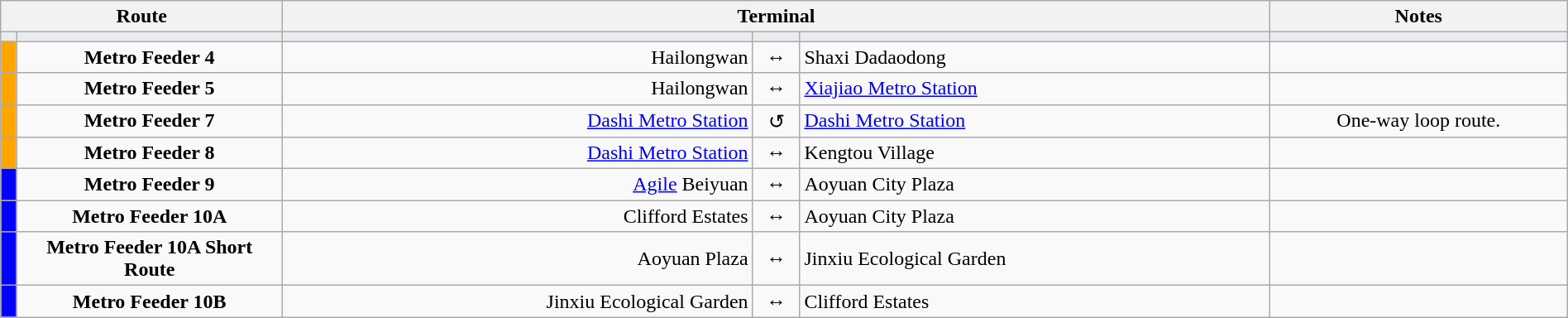<table class="wikitable sortable" style="width:100%; text-align:center;">
<tr>
<th colspan="2" width="18%">Route</th>
<th colspan="3">Terminal</th>
<th width="19%">Notes</th>
</tr>
<tr style="background:#EAECF0" height=0>
<td width="1%"></td>
<td></td>
<td width="30%"></td>
<td></td>
<td width="30%"></td>
<td></td>
</tr>
<tr>
<td style="background:orange"></td>
<td><strong>Metro Feeder 4</strong></td>
<td align=right>Hailongwan</td>
<td>↔</td>
<td align=left>Shaxi Dadaodong</td>
<td></td>
</tr>
<tr>
<td style="background:orange"></td>
<td><strong>Metro Feeder 5</strong></td>
<td align=right>Hailongwan</td>
<td>↔</td>
<td align=left><a href='#'>Xiajiao Metro Station</a></td>
<td></td>
</tr>
<tr>
<td style="background:orange"></td>
<td><strong>Metro Feeder 7</strong></td>
<td align=right><a href='#'>Dashi Metro Station</a></td>
<td>↺</td>
<td align=left><a href='#'>Dashi Metro Station</a></td>
<td>One-way loop route.</td>
</tr>
<tr>
<td style="background:orange"></td>
<td><strong>Metro Feeder 8</strong></td>
<td align=right><a href='#'>Dashi Metro Station</a></td>
<td>↔</td>
<td align=left>Kengtou Village</td>
<td></td>
</tr>
<tr>
<td style="background:blue"></td>
<td><strong>Metro Feeder 9</strong></td>
<td align=right><a href='#'>Agile</a> Beiyuan</td>
<td>↔</td>
<td align=left>Aoyuan City Plaza</td>
<td></td>
</tr>
<tr>
<td style="background:blue"></td>
<td><strong>Metro Feeder 10A</strong></td>
<td align=right>Clifford Estates</td>
<td>↔</td>
<td align=left>Aoyuan City Plaza</td>
<td></td>
</tr>
<tr>
<td style="background:blue"></td>
<td><strong>Metro Feeder 10A Short Route</strong></td>
<td align=right>Aoyuan Plaza</td>
<td>↔</td>
<td align=left>Jinxiu Ecological Garden</td>
<td></td>
</tr>
<tr>
<td style="background:blue"></td>
<td><strong>Metro Feeder 10B</strong></td>
<td align=right>Jinxiu Ecological Garden</td>
<td>↔</td>
<td align=left>Clifford Estates</td>
<td></td>
</tr>
</table>
